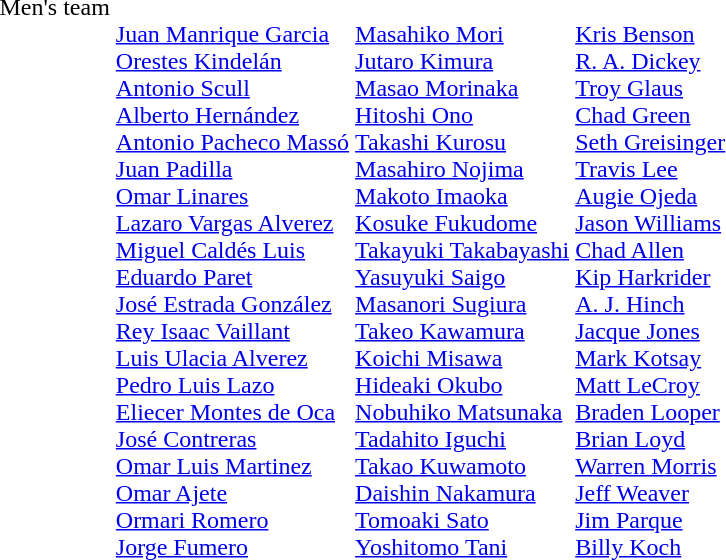<table>
<tr valign=top>
<td>Men's team</td>
<td><br><a href='#'>Juan Manrique Garcia</a><br><a href='#'>Orestes Kindelán</a><br><a href='#'>Antonio Scull</a><br><a href='#'>Alberto Hernández</a><br><a href='#'>Antonio Pacheco Massó</a><br><a href='#'>Juan Padilla</a><br><a href='#'>Omar Linares</a><br><a href='#'>Lazaro Vargas Alverez</a><br><a href='#'>Miguel Caldés Luis</a><br><a href='#'>Eduardo Paret</a><br><a href='#'>José Estrada González</a><br><a href='#'>Rey Isaac Vaillant</a><br><a href='#'>Luis Ulacia Alverez</a><br><a href='#'>Pedro Luis Lazo</a><br><a href='#'>Eliecer Montes de Oca</a><br><a href='#'>José Contreras</a><br><a href='#'>Omar Luis Martinez</a><br><a href='#'>Omar Ajete</a><br><a href='#'>Ormari Romero</a><br><a href='#'>Jorge Fumero</a></td>
<td><br><a href='#'>Masahiko Mori</a><br><a href='#'>Jutaro Kimura</a><br><a href='#'>Masao Morinaka</a><br><a href='#'>Hitoshi Ono</a><br><a href='#'>Takashi Kurosu</a><br><a href='#'>Masahiro Nojima</a><br><a href='#'>Makoto Imaoka</a><br><a href='#'>Kosuke Fukudome</a><br><a href='#'>Takayuki Takabayashi</a><br><a href='#'>Yasuyuki Saigo</a><br><a href='#'>Masanori Sugiura</a><br><a href='#'>Takeo Kawamura</a><br><a href='#'>Koichi Misawa</a><br><a href='#'>Hideaki Okubo</a><br><a href='#'>Nobuhiko Matsunaka</a><br><a href='#'>Tadahito Iguchi</a><br><a href='#'>Takao Kuwamoto</a><br><a href='#'>Daishin Nakamura</a><br><a href='#'>Tomoaki Sato</a><br><a href='#'>Yoshitomo Tani</a></td>
<td><br><a href='#'>Kris Benson</a><br><a href='#'>R. A. Dickey</a><br><a href='#'>Troy Glaus</a><br><a href='#'>Chad Green</a><br><a href='#'>Seth Greisinger</a><br><a href='#'>Travis Lee</a><br><a href='#'>Augie Ojeda</a><br><a href='#'>Jason Williams</a><br><a href='#'>Chad Allen</a><br><a href='#'>Kip Harkrider</a><br><a href='#'>A. J. Hinch</a><br><a href='#'>Jacque Jones</a><br><a href='#'>Mark Kotsay</a><br><a href='#'>Matt LeCroy</a><br><a href='#'>Braden Looper</a><br><a href='#'>Brian Loyd</a><br><a href='#'>Warren Morris</a><br><a href='#'>Jeff Weaver</a><br><a href='#'>Jim Parque</a><br><a href='#'>Billy Koch</a></td>
</tr>
</table>
